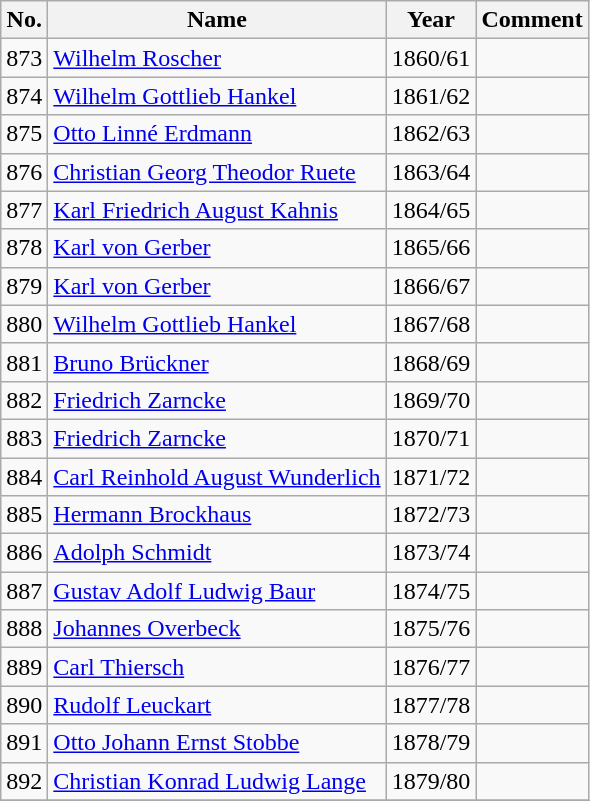<table class="wikitable">
<tr>
<th bgcolor="silver">No.</th>
<th bgcolor="silver">Name</th>
<th bgcolor="silver">Year</th>
<th bgcolor="silver">Comment</th>
</tr>
<tr>
<td>873</td>
<td><a href='#'>Wilhelm Roscher</a></td>
<td align="right">1860/61</td>
<td></td>
</tr>
<tr>
<td>874</td>
<td><a href='#'>Wilhelm Gottlieb Hankel</a></td>
<td align="right">1861/62</td>
<td></td>
</tr>
<tr>
<td>875</td>
<td><a href='#'>Otto Linné Erdmann</a></td>
<td align="right">1862/63</td>
<td></td>
</tr>
<tr>
<td>876</td>
<td><a href='#'>Christian Georg Theodor Ruete</a></td>
<td align="right">1863/64</td>
<td></td>
</tr>
<tr>
<td>877</td>
<td><a href='#'>Karl Friedrich August Kahnis</a></td>
<td align="right">1864/65</td>
<td></td>
</tr>
<tr>
<td>878</td>
<td><a href='#'>Karl von Gerber</a></td>
<td align="right">1865/66</td>
<td></td>
</tr>
<tr>
<td>879</td>
<td><a href='#'>Karl von Gerber</a></td>
<td align="right">1866/67</td>
<td></td>
</tr>
<tr>
<td>880</td>
<td><a href='#'>Wilhelm Gottlieb Hankel</a></td>
<td align="right">1867/68</td>
<td></td>
</tr>
<tr>
<td>881</td>
<td><a href='#'>Bruno Brückner</a></td>
<td align="right">1868/69</td>
<td></td>
</tr>
<tr>
<td>882</td>
<td><a href='#'>Friedrich Zarncke</a></td>
<td align="right">1869/70</td>
<td></td>
</tr>
<tr>
<td>883</td>
<td><a href='#'>Friedrich Zarncke</a></td>
<td align="right">1870/71</td>
<td></td>
</tr>
<tr>
<td>884</td>
<td><a href='#'>Carl Reinhold August Wunderlich</a></td>
<td align="right">1871/72</td>
<td></td>
</tr>
<tr>
<td>885</td>
<td><a href='#'>Hermann Brockhaus</a></td>
<td align="right">1872/73</td>
<td></td>
</tr>
<tr>
<td>886</td>
<td><a href='#'>Adolph Schmidt</a></td>
<td align="right">1873/74</td>
<td></td>
</tr>
<tr>
<td>887</td>
<td><a href='#'>Gustav Adolf Ludwig Baur</a></td>
<td align="right">1874/75</td>
<td></td>
</tr>
<tr>
<td>888</td>
<td><a href='#'>Johannes Overbeck</a></td>
<td align="right">1875/76</td>
<td></td>
</tr>
<tr>
<td>889</td>
<td><a href='#'>Carl Thiersch</a></td>
<td align="right">1876/77</td>
<td></td>
</tr>
<tr>
<td>890</td>
<td><a href='#'>Rudolf Leuckart</a></td>
<td align="right">1877/78</td>
<td></td>
</tr>
<tr>
<td>891</td>
<td><a href='#'>Otto Johann Ernst Stobbe</a></td>
<td align="right">1878/79</td>
<td></td>
</tr>
<tr>
<td>892</td>
<td><a href='#'>Christian Konrad Ludwig Lange</a></td>
<td align="right">1879/80</td>
<td></td>
</tr>
<tr>
</tr>
</table>
